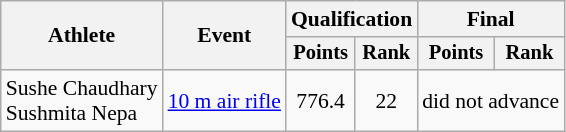<table class=wikitable style=font-size:90%;text-align:center>
<tr>
<th rowspan="2">Athlete</th>
<th rowspan="2">Event</th>
<th colspan=2>Qualification</th>
<th colspan=2>Final</th>
</tr>
<tr style="font-size:95%">
<th>Points</th>
<th>Rank</th>
<th>Points</th>
<th>Rank</th>
</tr>
<tr>
<td align=left>Sushe Chaudhary<br>Sushmita Nepa</td>
<td align=left><a href='#'>10 m air rifle</a></td>
<td>776.4</td>
<td>22</td>
<td colspan=2>did not advance</td>
</tr>
</table>
